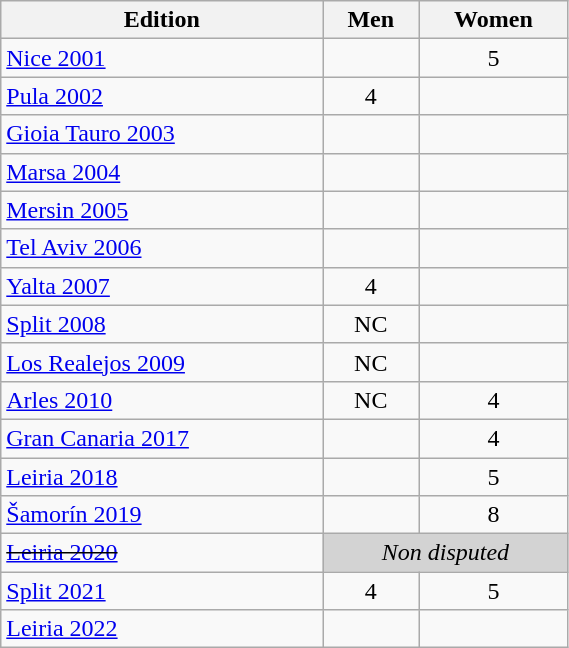<table class="wikitable" width=30% style="font-size:100%; text-align:center;">
<tr>
<th>Edition</th>
<th>Men</th>
<th>Women</th>
</tr>
<tr>
<td align=left> <a href='#'>Nice 2001</a></td>
<td></td>
<td>5</td>
</tr>
<tr>
<td align=left> <a href='#'>Pula 2002</a></td>
<td>4</td>
<td></td>
</tr>
<tr>
<td align=left> <a href='#'>Gioia Tauro 2003</a></td>
<td></td>
<td></td>
</tr>
<tr>
<td align=left> <a href='#'>Marsa 2004</a></td>
<td></td>
<td></td>
</tr>
<tr>
<td align=left> <a href='#'>Mersin 2005</a></td>
<td></td>
<td></td>
</tr>
<tr>
<td align=left> <a href='#'>Tel Aviv 2006</a></td>
<td></td>
<td></td>
</tr>
<tr>
<td align=left> <a href='#'>Yalta 2007</a></td>
<td>4</td>
<td></td>
</tr>
<tr>
<td align=left> <a href='#'>Split 2008</a></td>
<td>NC</td>
<td></td>
</tr>
<tr>
<td align=left> <a href='#'>Los Realejos 2009</a></td>
<td>NC</td>
<td></td>
</tr>
<tr>
<td align=left> <a href='#'>Arles 2010</a></td>
<td>NC</td>
<td>4</td>
</tr>
<tr>
<td align=left> <a href='#'>Gran Canaria 2017</a></td>
<td></td>
<td>4</td>
</tr>
<tr>
<td align=left> <a href='#'>Leiria 2018</a></td>
<td></td>
<td>5</td>
</tr>
<tr>
<td align=left> <a href='#'>Šamorín 2019</a></td>
<td></td>
<td>8</td>
</tr>
<tr>
<td align=left><del> <a href='#'>Leiria 2020</a></del></td>
<td align=center colspan=2 bgcolor=lightgrey><em>Non disputed</em></td>
</tr>
<tr>
<td align=left> <a href='#'>Split 2021</a></td>
<td>4</td>
<td>5</td>
</tr>
<tr>
<td align=left> <a href='#'>Leiria 2022</a></td>
<td></td>
<td></td>
</tr>
</table>
